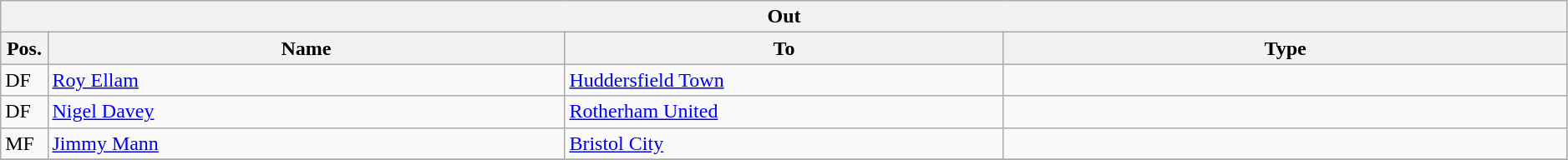<table class="wikitable" style="font-size:100%;width:99%;">
<tr>
<th colspan="4">Out</th>
</tr>
<tr>
<th width=3%>Pos.</th>
<th width=33%>Name</th>
<th width=28%>To</th>
<th width=36%>Type</th>
</tr>
<tr>
<td>DF</td>
<td><a href='#'>Roy Ellam</a></td>
<td><a href='#'>Huddersfield Town</a></td>
<td></td>
</tr>
<tr>
<td>DF</td>
<td><a href='#'>Nigel Davey</a></td>
<td><a href='#'>Rotherham United</a></td>
<td></td>
</tr>
<tr>
<td>MF</td>
<td><a href='#'>Jimmy Mann</a></td>
<td><a href='#'>Bristol City</a></td>
<td></td>
</tr>
<tr>
</tr>
</table>
